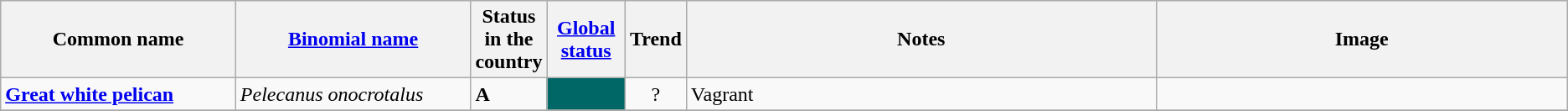<table class="wikitable sortable">
<tr>
<th width="15%">Common name</th>
<th width="15%"><a href='#'>Binomial name</a></th>
<th data-sort-type="number" width="1%">Status in the country</th>
<th width="5%"><a href='#'>Global status</a></th>
<th width="1%">Trend</th>
<th class="unsortable">Notes</th>
<th class="unsortable">Image</th>
</tr>
<tr>
<td><strong><a href='#'>Great white pelican</a></strong></td>
<td><em>Pelecanus onocrotalus</em></td>
<td><strong>A</strong></td>
<td align=center style="background: #006666"></td>
<td align=center>?</td>
<td>Vagrant</td>
<td></td>
</tr>
<tr>
</tr>
</table>
